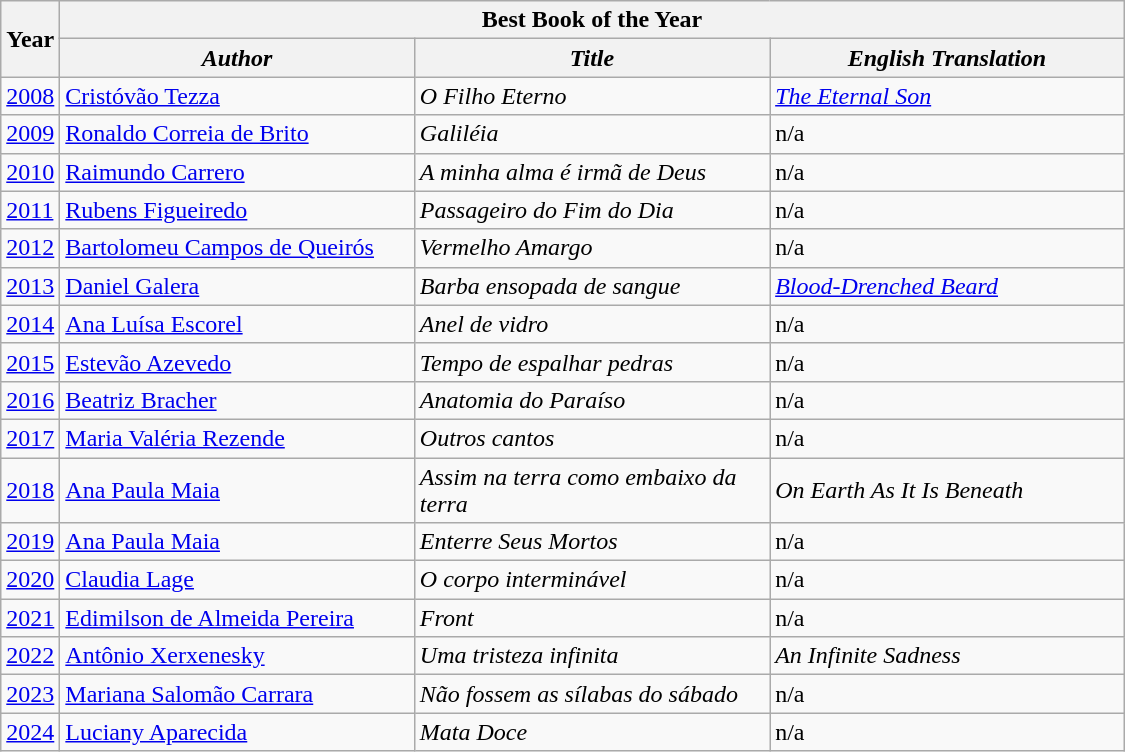<table class="wikitable" width=750>
<tr>
<th rowspan="2">Year</th>
<th colspan="3">Best Book of the Year</th>
</tr>
<tr>
<th width=250><em>Author</em></th>
<th width=250><em>Title</em></th>
<th width=250><em>English Translation</em></th>
</tr>
<tr>
<td><a href='#'>2008</a></td>
<td><a href='#'>Cristóvão Tezza</a></td>
<td><em>O Filho Eterno</em></td>
<td><em><a href='#'>The Eternal Son</a></em></td>
</tr>
<tr>
<td><a href='#'>2009</a></td>
<td><a href='#'>Ronaldo Correia de Brito</a></td>
<td><em>Galiléia</em></td>
<td>n/a</td>
</tr>
<tr>
<td><a href='#'>2010</a></td>
<td><a href='#'>Raimundo Carrero</a></td>
<td><em>A minha alma é irmã de Deus</em></td>
<td>n/a</td>
</tr>
<tr>
<td><a href='#'>2011</a></td>
<td><a href='#'>Rubens Figueiredo</a></td>
<td><em>Passageiro do Fim do Dia</em></td>
<td>n/a</td>
</tr>
<tr>
<td><a href='#'>2012</a></td>
<td><a href='#'>Bartolomeu Campos de Queirós</a></td>
<td><em>Vermelho Amargo</em></td>
<td>n/a</td>
</tr>
<tr>
<td><a href='#'>2013</a></td>
<td><a href='#'>Daniel Galera</a></td>
<td><em>Barba ensopada de sangue</em></td>
<td><em><a href='#'>Blood-Drenched Beard</a></em></td>
</tr>
<tr>
<td><a href='#'>2014</a></td>
<td><a href='#'>Ana Luísa Escorel</a></td>
<td><em>Anel de vidro</em></td>
<td>n/a</td>
</tr>
<tr>
<td><a href='#'>2015</a></td>
<td><a href='#'>Estevão Azevedo</a></td>
<td><em>Tempo de espalhar pedras</em></td>
<td>n/a</td>
</tr>
<tr>
<td><a href='#'>2016</a></td>
<td><a href='#'>Beatriz Bracher</a></td>
<td><em>Anatomia do Paraíso</em></td>
<td>n/a</td>
</tr>
<tr>
<td><a href='#'>2017</a></td>
<td><a href='#'>Maria Valéria Rezende</a></td>
<td><em>Outros cantos</em></td>
<td>n/a</td>
</tr>
<tr>
<td><a href='#'>2018</a></td>
<td><a href='#'>Ana Paula Maia</a></td>
<td><em>Assim na terra como embaixo da terra</em></td>
<td><em>On Earth As It Is Beneath</em></td>
</tr>
<tr>
<td><a href='#'>2019</a></td>
<td><a href='#'>Ana Paula Maia</a></td>
<td><em>Enterre Seus Mortos</em></td>
<td>n/a</td>
</tr>
<tr>
<td><a href='#'>2020</a></td>
<td><a href='#'>Claudia Lage</a></td>
<td><em>O corpo interminável</em></td>
<td>n/a</td>
</tr>
<tr>
<td><a href='#'>2021</a></td>
<td><a href='#'>Edimilson de Almeida Pereira</a></td>
<td><em>Front</em></td>
<td>n/a</td>
</tr>
<tr>
<td><a href='#'>2022</a></td>
<td><a href='#'>Antônio Xerxenesky</a></td>
<td><em>Uma tristeza infinita</em></td>
<td><em>An Infinite Sadness</em></td>
</tr>
<tr>
<td><a href='#'>2023</a></td>
<td><a href='#'>Mariana Salomão Carrara</a></td>
<td><em>Não fossem as sílabas do sábado</em></td>
<td>n/a</td>
</tr>
<tr>
<td><a href='#'>2024</a></td>
<td><a href='#'>Luciany Aparecida</a></td>
<td><em>Mata Doce</em></td>
<td>n/a</td>
</tr>
</table>
